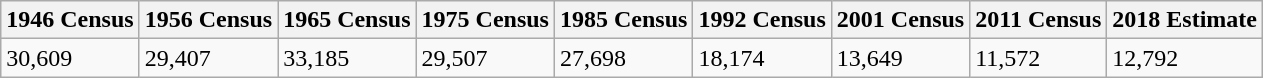<table class="wikitable">
<tr>
<th>1946 Census</th>
<th>1956 Census</th>
<th>1965 Census</th>
<th>1975 Census</th>
<th>1985 Census</th>
<th>1992 Census</th>
<th>2001 Census</th>
<th>2011 Census</th>
<th>2018 Estimate</th>
</tr>
<tr>
<td>30,609</td>
<td>29,407</td>
<td>33,185</td>
<td>29,507</td>
<td>27,698</td>
<td>18,174</td>
<td>13,649</td>
<td>11,572</td>
<td>12,792</td>
</tr>
</table>
